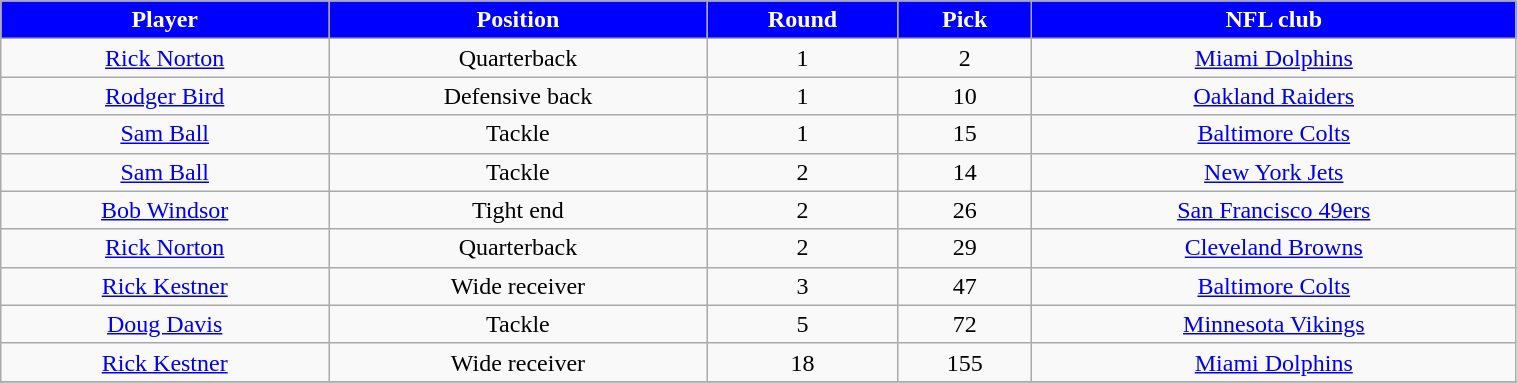<table class="wikitable" width="80%">
<tr align="center"  style="background: blue;color:#FFFFFF;">
<td><strong>Player</strong></td>
<td><strong>Position</strong></td>
<td><strong>Round</strong></td>
<td><strong>Pick</strong></td>
<td><strong>NFL club</strong></td>
</tr>
<tr align="center" bgcolor="">
<td><a href='#'>Rick Norton</a></td>
<td>Quarterback</td>
<td>1</td>
<td>2</td>
<td><a href='#'>Miami Dolphins</a></td>
</tr>
<tr align="center" bgcolor="">
<td><a href='#'>Rodger Bird</a></td>
<td>Defensive back</td>
<td>1</td>
<td>10</td>
<td><a href='#'>Oakland Raiders</a></td>
</tr>
<tr align="center" bgcolor="">
<td><a href='#'>Sam Ball</a></td>
<td>Tackle</td>
<td>1</td>
<td>15</td>
<td><a href='#'>Baltimore Colts</a></td>
</tr>
<tr align="center" bgcolor="">
<td><a href='#'>Sam Ball</a></td>
<td>Tackle</td>
<td>2</td>
<td>14</td>
<td><a href='#'>New York Jets</a></td>
</tr>
<tr align="center" bgcolor="">
<td><a href='#'>Bob Windsor</a></td>
<td>Tight end</td>
<td>2</td>
<td>26</td>
<td><a href='#'>San Francisco 49ers</a></td>
</tr>
<tr align="center" bgcolor="">
<td><a href='#'>Rick Norton</a></td>
<td>Quarterback</td>
<td>2</td>
<td>29</td>
<td><a href='#'>Cleveland Browns</a></td>
</tr>
<tr align="center" bgcolor="">
<td><a href='#'>Rick Kestner</a></td>
<td>Wide receiver</td>
<td>3</td>
<td>47</td>
<td><a href='#'>Baltimore Colts</a></td>
</tr>
<tr align="center" bgcolor="">
<td><a href='#'>Doug Davis</a></td>
<td>Tackle</td>
<td>5</td>
<td>72</td>
<td><a href='#'>Minnesota Vikings</a></td>
</tr>
<tr align="center" bgcolor="">
<td><a href='#'>Rick Kestner</a></td>
<td>Wide receiver</td>
<td>18</td>
<td>155</td>
<td><a href='#'>Miami Dolphins</a></td>
</tr>
<tr align="center" bgcolor="">
</tr>
<tr align="center" bgcolor="">
</tr>
</table>
